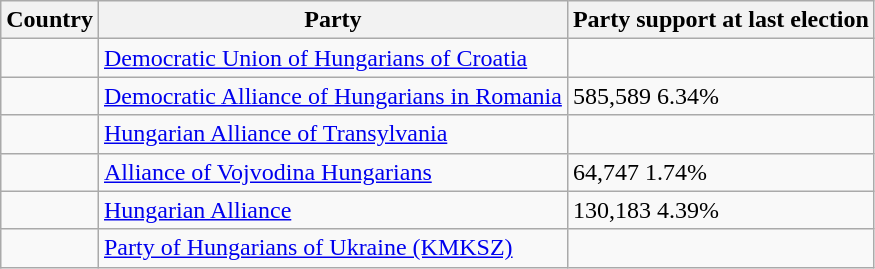<table class="wikitable">
<tr>
<th>Country</th>
<th>Party</th>
<th>Party support at last election</th>
</tr>
<tr>
<td></td>
<td><a href='#'>Democratic Union of Hungarians of Croatia</a></td>
<td></td>
</tr>
<tr>
<td></td>
<td><a href='#'>Democratic Alliance of Hungarians in Romania</a></td>
<td>585,589  6.34%</td>
</tr>
<tr>
<td></td>
<td><a href='#'>Hungarian Alliance of Transylvania</a></td>
<td></td>
</tr>
<tr>
<td></td>
<td><a href='#'>Alliance of Vojvodina Hungarians</a></td>
<td>64,747 1.74%</td>
</tr>
<tr>
<td></td>
<td><a href='#'>Hungarian Alliance</a></td>
<td>130,183 4.39%</td>
</tr>
<tr>
<td></td>
<td><a href='#'>Party of Hungarians of Ukraine (KMKSZ)</a></td>
<td></td>
</tr>
</table>
